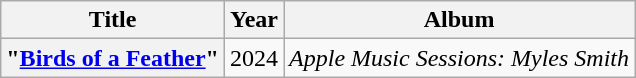<table class="wikitable plainrowheaders" style="text-align:center;" border="1">
<tr>
<th scope="col">Title</th>
<th scope="col">Year</th>
<th scope="col">Album</th>
</tr>
<tr>
<th scope="row">"<a href='#'>Birds of a Feather</a>"</th>
<td>2024</td>
<td><em>Apple Music Sessions: Myles Smith</em></td>
</tr>
</table>
